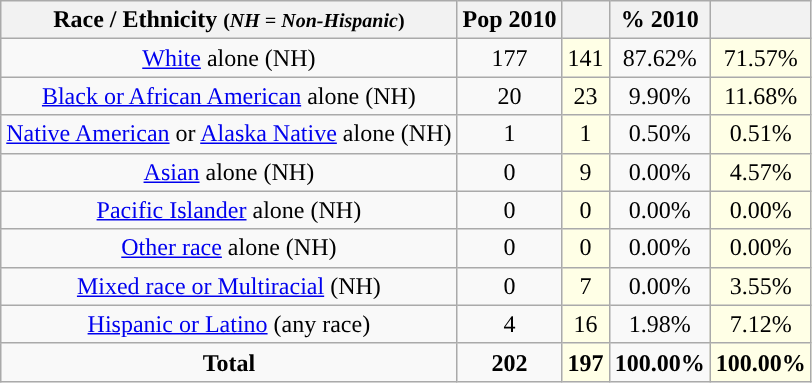<table class="wikitable" style="text-align:center;">
<tr>
<th>Race / Ethnicity <small>(<em>NH = Non-Hispanic</em>)</small></th>
<th>Pop 2010</th>
<th></th>
<th>% 2010</th>
<th></th>
</tr>
<tr>
<td><a href='#'>White</a> alone (NH)</td>
<td>177</td>
<td style='background: #ffffe6;'>141</td>
<td>87.62%</td>
<td style='background: #ffffe6;'>71.57%</td>
</tr>
<tr>
<td><a href='#'>Black or African American</a> alone (NH)</td>
<td>20</td>
<td style='background: #ffffe6;'>23</td>
<td>9.90%</td>
<td style='background: #ffffe6;'>11.68%</td>
</tr>
<tr>
<td><a href='#'>Native American</a> or <a href='#'>Alaska Native</a> alone (NH)</td>
<td>1</td>
<td style='background: #ffffe6;'>1</td>
<td>0.50%</td>
<td style='background: #ffffe6;'>0.51%</td>
</tr>
<tr>
<td><a href='#'>Asian</a> alone (NH)</td>
<td>0</td>
<td style='background: #ffffe6;'>9</td>
<td>0.00%</td>
<td style='background: #ffffe6;'>4.57%</td>
</tr>
<tr>
<td><a href='#'>Pacific Islander</a> alone (NH)</td>
<td>0</td>
<td style='background: #ffffe6;'>0</td>
<td>0.00%</td>
<td style='background: #ffffe6;'>0.00%</td>
</tr>
<tr>
<td><a href='#'>Other race</a> alone (NH)</td>
<td>0</td>
<td style='background: #ffffe6;'>0</td>
<td>0.00%</td>
<td style='background: #ffffe6;'>0.00%</td>
</tr>
<tr>
<td><a href='#'>Mixed race or Multiracial</a> (NH)</td>
<td>0</td>
<td style='background: #ffffe6;'>7</td>
<td>0.00%</td>
<td style='background: #ffffe6;'>3.55%</td>
</tr>
<tr>
<td><a href='#'>Hispanic or Latino</a> (any race)</td>
<td>4</td>
<td style='background: #ffffe6;'>16</td>
<td>1.98%</td>
<td style='background: #ffffe6;'>7.12%</td>
</tr>
<tr>
<td><strong>Total</strong></td>
<td><strong>202</strong></td>
<td style='background: #ffffe6;'><strong>197</strong></td>
<td><strong>100.00%</strong></td>
<td style='background: #ffffe6;'><strong>100.00%</strong></td>
</tr>
</table>
